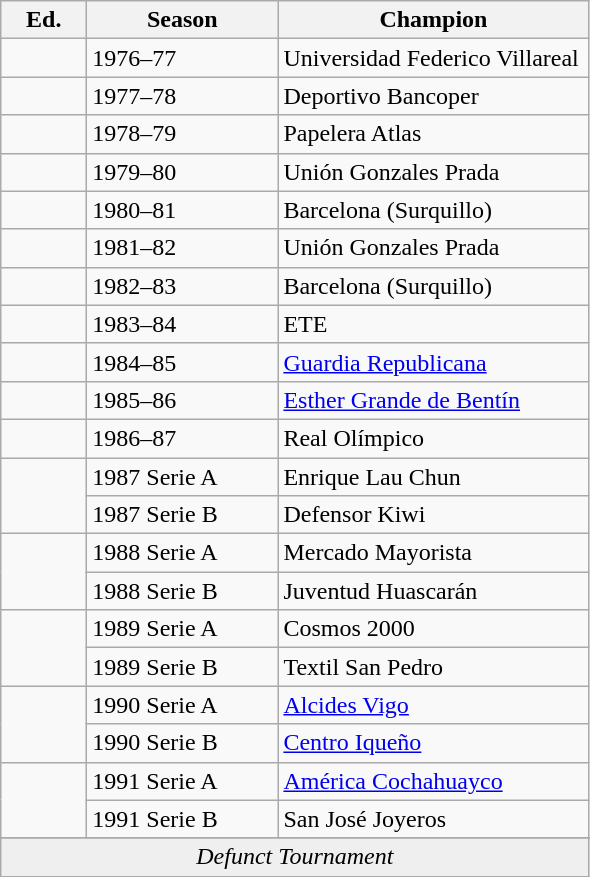<table class="wikitable sortable">
<tr>
<th width=px>Ed.</th>
<th width=120px>Season</th>
<th width=200px>Champion</th>
</tr>
<tr>
<td></td>
<td>1976–77</td>
<td>Universidad Federico Villareal</td>
</tr>
<tr>
<td></td>
<td>1977–78</td>
<td>Deportivo Bancoper</td>
</tr>
<tr>
<td></td>
<td>1978–79</td>
<td>Papelera Atlas</td>
</tr>
<tr>
<td></td>
<td>1979–80</td>
<td>Unión Gonzales Prada</td>
</tr>
<tr>
<td></td>
<td>1980–81</td>
<td>Barcelona (Surquillo)</td>
</tr>
<tr>
<td></td>
<td>1981–82</td>
<td>Unión Gonzales Prada</td>
</tr>
<tr>
<td></td>
<td>1982–83</td>
<td>Barcelona (Surquillo)</td>
</tr>
<tr>
<td></td>
<td>1983–84</td>
<td>ETE</td>
</tr>
<tr>
<td></td>
<td>1984–85</td>
<td><a href='#'>Guardia Republicana</a></td>
</tr>
<tr>
<td></td>
<td>1985–86</td>
<td><a href='#'>Esther Grande de Bentín</a></td>
</tr>
<tr>
<td></td>
<td>1986–87</td>
<td>Real Olímpico</td>
</tr>
<tr>
<td rowspan=2 width=50></td>
<td width=50>1987 Serie A</td>
<td>Enrique Lau Chun</td>
</tr>
<tr>
<td>1987 Serie B</td>
<td>Defensor Kiwi</td>
</tr>
<tr>
<td rowspan=2 width=50></td>
<td width=50>1988 Serie A</td>
<td>Mercado Mayorista</td>
</tr>
<tr>
<td>1988 Serie B</td>
<td>Juventud Huascarán</td>
</tr>
<tr>
<td rowspan=2 width=50></td>
<td width=50>1989 Serie A</td>
<td>Cosmos 2000</td>
</tr>
<tr>
<td>1989 Serie B</td>
<td>Textil San Pedro</td>
</tr>
<tr>
<td rowspan=2 width=50></td>
<td width=50>1990 Serie A</td>
<td><a href='#'>Alcides Vigo</a></td>
</tr>
<tr>
<td>1990 Serie B</td>
<td><a href='#'>Centro Iqueño</a></td>
</tr>
<tr>
<td rowspan=2 width=50></td>
<td width=50>1991 Serie A</td>
<td><a href='#'>América Cochahuayco</a></td>
</tr>
<tr>
<td>1991 Serie B</td>
<td>San José Joyeros</td>
</tr>
<tr>
</tr>
<tr bgcolor=#efefef>
<td colspan="3" style="text-align:center;"><em>Defunct Tournament</em></td>
</tr>
<tr>
</tr>
</table>
